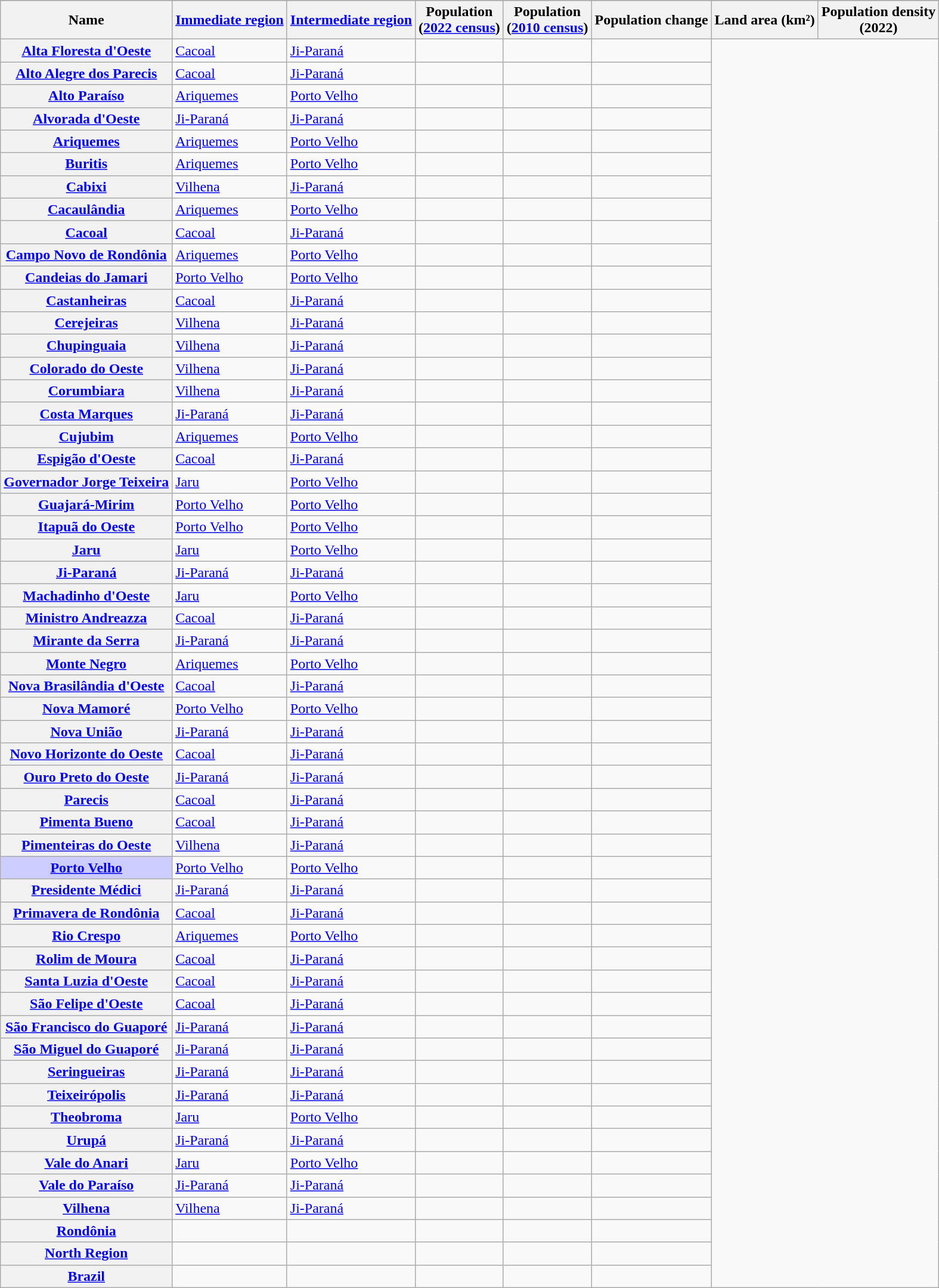<table class="wikitable sortable sticky-header" style="text-align:right;">
<tr>
</tr>
<tr>
<th scope="col">Name</th>
<th scope="col" align="left"><a href='#'>Immediate region</a></th>
<th scope="col" align="left"><a href='#'>Intermediate region</a></th>
<th scope="col">Population<br>(<a href='#'>2022 census</a>)</th>
<th scope="col">Population<br>(<a href='#'>2010 census</a>)</th>
<th scope="col">Population change</th>
<th scope="col" data-sort-type="number">Land area (km²)</th>
<th scope="col" data-sort-type="number">Population density<br>(2022)</th>
</tr>
<tr>
<th scope="row" align="center"><a href='#'>Alta Floresta d'Oeste</a></th>
<td align=left><a href='#'>Cacoal</a></td>
<td align=left><a href='#'>Ji-Paraná</a></td>
<td></td>
<td></td>
<td></td>
</tr>
<tr>
<th scope="row" align="center"><a href='#'>Alto Alegre dos Parecis</a></th>
<td align=left><a href='#'>Cacoal</a></td>
<td align=left><a href='#'>Ji-Paraná</a></td>
<td></td>
<td></td>
<td></td>
</tr>
<tr>
<th scope="row" align="center"><a href='#'>Alto Paraíso</a></th>
<td align=left><a href='#'>Ariquemes</a></td>
<td align=left><a href='#'>Porto Velho</a></td>
<td></td>
<td></td>
<td></td>
</tr>
<tr>
<th scope="row" align="center"><a href='#'>Alvorada d'Oeste</a></th>
<td align=left><a href='#'>Ji-Paraná</a></td>
<td align=left><a href='#'>Ji-Paraná</a></td>
<td></td>
<td></td>
<td></td>
</tr>
<tr>
<th scope="row" align="center"><a href='#'>Ariquemes</a></th>
<td align=left><a href='#'>Ariquemes</a></td>
<td align=left><a href='#'>Porto Velho</a></td>
<td></td>
<td></td>
<td></td>
</tr>
<tr>
<th scope="row" align="center"><a href='#'>Buritis</a></th>
<td align=left><a href='#'>Ariquemes</a></td>
<td align=left><a href='#'>Porto Velho</a></td>
<td></td>
<td></td>
<td></td>
</tr>
<tr>
<th scope="row" align="center"><a href='#'>Cabixi</a></th>
<td align=left><a href='#'>Vilhena</a></td>
<td align=left><a href='#'>Ji-Paraná</a></td>
<td></td>
<td></td>
<td></td>
</tr>
<tr>
<th scope="row" align="center"><a href='#'>Cacaulândia</a></th>
<td align=left><a href='#'>Ariquemes</a></td>
<td align=left><a href='#'>Porto Velho</a></td>
<td></td>
<td></td>
<td></td>
</tr>
<tr>
<th scope="row" align="center"><a href='#'>Cacoal</a></th>
<td align=left><a href='#'>Cacoal</a></td>
<td align=left><a href='#'>Ji-Paraná</a></td>
<td></td>
<td></td>
<td></td>
</tr>
<tr>
<th scope="row" align="center"><a href='#'>Campo Novo de Rondônia</a></th>
<td align=left><a href='#'>Ariquemes</a></td>
<td align=left><a href='#'>Porto Velho</a></td>
<td></td>
<td></td>
<td></td>
</tr>
<tr>
<th scope="row" align="center"><a href='#'>Candeias do Jamari</a></th>
<td align=left><a href='#'>Porto Velho</a></td>
<td align=left><a href='#'>Porto Velho</a></td>
<td></td>
<td></td>
<td></td>
</tr>
<tr>
<th scope="row" align="center"><a href='#'>Castanheiras</a></th>
<td align=left><a href='#'>Cacoal</a></td>
<td align=left><a href='#'>Ji-Paraná</a></td>
<td></td>
<td></td>
<td></td>
</tr>
<tr>
<th scope="row" align="center"><a href='#'>Cerejeiras</a></th>
<td align=left><a href='#'>Vilhena</a></td>
<td align=left><a href='#'>Ji-Paraná</a></td>
<td></td>
<td></td>
<td></td>
</tr>
<tr>
<th scope="row" align="center"><a href='#'>Chupinguaia</a></th>
<td align=left><a href='#'>Vilhena</a></td>
<td align=left><a href='#'>Ji-Paraná</a></td>
<td></td>
<td></td>
<td></td>
</tr>
<tr>
<th scope="row" align="center"><a href='#'>Colorado do Oeste</a></th>
<td align=left><a href='#'>Vilhena</a></td>
<td align=left><a href='#'>Ji-Paraná</a></td>
<td></td>
<td></td>
<td></td>
</tr>
<tr>
<th scope="row" align="center"><a href='#'>Corumbiara</a></th>
<td align=left><a href='#'>Vilhena</a></td>
<td align=left><a href='#'>Ji-Paraná</a></td>
<td></td>
<td></td>
<td></td>
</tr>
<tr>
<th scope="row" align="center"><a href='#'>Costa Marques</a></th>
<td align=left><a href='#'>Ji-Paraná</a></td>
<td align=left><a href='#'>Ji-Paraná</a></td>
<td></td>
<td></td>
<td></td>
</tr>
<tr>
<th scope="row" align="center"><a href='#'>Cujubim</a></th>
<td align=left><a href='#'>Ariquemes</a></td>
<td align=left><a href='#'>Porto Velho</a></td>
<td></td>
<td></td>
<td></td>
</tr>
<tr>
<th scope="row" align="center"><a href='#'>Espigão d'Oeste</a></th>
<td align=left><a href='#'>Cacoal</a></td>
<td align=left><a href='#'>Ji-Paraná</a></td>
<td></td>
<td></td>
<td></td>
</tr>
<tr>
<th scope="row" align="center"><a href='#'>Governador Jorge Teixeira</a></th>
<td align=left><a href='#'>Jaru</a></td>
<td align=left><a href='#'>Porto Velho</a></td>
<td></td>
<td></td>
<td></td>
</tr>
<tr>
<th scope="row" align="center"><a href='#'>Guajará-Mirim</a></th>
<td align=left><a href='#'>Porto Velho</a></td>
<td align=left><a href='#'>Porto Velho</a></td>
<td></td>
<td></td>
<td></td>
</tr>
<tr>
<th scope="row" align="center"><a href='#'>Itapuã do Oeste</a></th>
<td align=left><a href='#'>Porto Velho</a></td>
<td align=left><a href='#'>Porto Velho</a></td>
<td></td>
<td></td>
<td></td>
</tr>
<tr>
<th scope="row" align="center"><a href='#'>Jaru</a></th>
<td align=left><a href='#'>Jaru</a></td>
<td align=left><a href='#'>Porto Velho</a></td>
<td></td>
<td></td>
<td></td>
</tr>
<tr>
<th scope="row" align="center"><a href='#'>Ji-Paraná</a></th>
<td align=left><a href='#'>Ji-Paraná</a></td>
<td align=left><a href='#'>Ji-Paraná</a></td>
<td></td>
<td></td>
<td></td>
</tr>
<tr>
<th scope="row" align="center"><a href='#'>Machadinho d'Oeste</a></th>
<td align=left><a href='#'>Jaru</a></td>
<td align=left><a href='#'>Porto Velho</a></td>
<td></td>
<td></td>
<td></td>
</tr>
<tr>
<th scope="row" align="center"><a href='#'>Ministro Andreazza</a></th>
<td align=left><a href='#'>Cacoal</a></td>
<td align=left><a href='#'>Ji-Paraná</a></td>
<td></td>
<td></td>
<td></td>
</tr>
<tr>
<th scope="row" align="center"><a href='#'>Mirante da Serra</a></th>
<td align=left><a href='#'>Ji-Paraná</a></td>
<td align=left><a href='#'>Ji-Paraná</a></td>
<td></td>
<td></td>
<td></td>
</tr>
<tr>
<th scope="row" align="center"><a href='#'>Monte Negro</a></th>
<td align=left><a href='#'>Ariquemes</a></td>
<td align=left><a href='#'>Porto Velho</a></td>
<td></td>
<td></td>
<td></td>
</tr>
<tr>
<th scope="row" align="center"><a href='#'>Nova Brasilândia d'Oeste</a></th>
<td align=left><a href='#'>Cacoal</a></td>
<td align=left><a href='#'>Ji-Paraná</a></td>
<td></td>
<td></td>
<td></td>
</tr>
<tr>
<th scope="row" align="center"><a href='#'>Nova Mamoré</a></th>
<td align=left><a href='#'>Porto Velho</a></td>
<td align=left><a href='#'>Porto Velho</a></td>
<td></td>
<td></td>
<td></td>
</tr>
<tr>
<th scope="row" align="center"><a href='#'>Nova União</a></th>
<td align=left><a href='#'>Ji-Paraná</a></td>
<td align=left><a href='#'>Ji-Paraná</a></td>
<td></td>
<td></td>
<td></td>
</tr>
<tr>
<th scope="row" align="center"><a href='#'>Novo Horizonte do Oeste</a></th>
<td align=left><a href='#'>Cacoal</a></td>
<td align=left><a href='#'>Ji-Paraná</a></td>
<td></td>
<td></td>
<td></td>
</tr>
<tr>
<th scope="row" align="center"><a href='#'>Ouro Preto do Oeste</a></th>
<td align=left><a href='#'>Ji-Paraná</a></td>
<td align=left><a href='#'>Ji-Paraná</a></td>
<td></td>
<td></td>
<td></td>
</tr>
<tr>
<th scope="row" align="center"><a href='#'>Parecis</a></th>
<td align=left><a href='#'>Cacoal</a></td>
<td align=left><a href='#'>Ji-Paraná</a></td>
<td></td>
<td></td>
<td></td>
</tr>
<tr>
<th scope="row" align="center"><a href='#'>Pimenta Bueno</a></th>
<td align=left><a href='#'>Cacoal</a></td>
<td align=left><a href='#'>Ji-Paraná</a></td>
<td></td>
<td></td>
<td></td>
</tr>
<tr>
<th scope="row" align="center"><a href='#'>Pimenteiras do Oeste</a></th>
<td align=left><a href='#'>Vilhena</a></td>
<td align=left><a href='#'>Ji-Paraná</a></td>
<td></td>
<td></td>
<td></td>
</tr>
<tr>
<th scope="row" align="left" style="background:#CCF;"><a href='#'>Porto Velho</a></th>
<td align=left><a href='#'>Porto Velho</a></td>
<td align=left><a href='#'>Porto Velho</a></td>
<td></td>
<td></td>
<td></td>
</tr>
<tr>
<th scope="row" align="center"><a href='#'>Presidente Médici</a></th>
<td align=left><a href='#'>Ji-Paraná</a></td>
<td align=left><a href='#'>Ji-Paraná</a></td>
<td></td>
<td></td>
<td></td>
</tr>
<tr>
<th scope="row" align="center"><a href='#'>Primavera de Rondônia</a></th>
<td align=left><a href='#'>Cacoal</a></td>
<td align=left><a href='#'>Ji-Paraná</a></td>
<td></td>
<td></td>
<td></td>
</tr>
<tr>
<th scope="row" align="center"><a href='#'>Rio Crespo</a></th>
<td align=left><a href='#'>Ariquemes</a></td>
<td align=left><a href='#'>Porto Velho</a></td>
<td></td>
<td></td>
<td></td>
</tr>
<tr>
<th scope="row" align="center"><a href='#'>Rolim de Moura</a></th>
<td align=left><a href='#'>Cacoal</a></td>
<td align=left><a href='#'>Ji-Paraná</a></td>
<td></td>
<td></td>
<td></td>
</tr>
<tr>
<th scope="row" align="center"><a href='#'>Santa Luzia d'Oeste</a></th>
<td align=left><a href='#'>Cacoal</a></td>
<td align=left><a href='#'>Ji-Paraná</a></td>
<td></td>
<td></td>
<td></td>
</tr>
<tr>
<th scope="row" align="center"><a href='#'>São Felipe d'Oeste</a></th>
<td align=left><a href='#'>Cacoal</a></td>
<td align=left><a href='#'>Ji-Paraná</a></td>
<td></td>
<td></td>
<td></td>
</tr>
<tr>
<th scope="row" align="center"><a href='#'>São Francisco do Guaporé</a></th>
<td align=left><a href='#'>Ji-Paraná</a></td>
<td align=left><a href='#'>Ji-Paraná</a></td>
<td></td>
<td></td>
<td></td>
</tr>
<tr>
<th scope="row" align="center"><a href='#'>São Miguel do Guaporé</a></th>
<td align=left><a href='#'>Ji-Paraná</a></td>
<td align=left><a href='#'>Ji-Paraná</a></td>
<td></td>
<td></td>
<td></td>
</tr>
<tr>
<th scope="row" align="center"><a href='#'>Seringueiras</a></th>
<td align=left><a href='#'>Ji-Paraná</a></td>
<td align=left><a href='#'>Ji-Paraná</a></td>
<td></td>
<td></td>
<td></td>
</tr>
<tr>
<th scope="row" align="center"><a href='#'>Teixeirópolis</a></th>
<td align=left><a href='#'>Ji-Paraná</a></td>
<td align=left><a href='#'>Ji-Paraná</a></td>
<td></td>
<td></td>
<td></td>
</tr>
<tr>
<th scope="row" align="center"><a href='#'>Theobroma</a></th>
<td align=left><a href='#'>Jaru</a></td>
<td align=left><a href='#'>Porto Velho</a></td>
<td></td>
<td></td>
<td></td>
</tr>
<tr>
<th scope="row" align="center"><a href='#'>Urupá</a></th>
<td align=left><a href='#'>Ji-Paraná</a></td>
<td align=left><a href='#'>Ji-Paraná</a></td>
<td></td>
<td></td>
<td></td>
</tr>
<tr>
<th scope="row" align="center"><a href='#'>Vale do Anari</a></th>
<td align=left><a href='#'>Jaru</a></td>
<td align=left><a href='#'>Porto Velho</a></td>
<td></td>
<td></td>
<td></td>
</tr>
<tr>
<th scope="row" align="center"><a href='#'>Vale do Paraíso</a></th>
<td align=left><a href='#'>Ji-Paraná</a></td>
<td align=left><a href='#'>Ji-Paraná</a></td>
<td></td>
<td></td>
<td></td>
</tr>
<tr>
<th scope="row" align="center"><a href='#'>Vilhena</a></th>
<td align=left><a href='#'>Vilhena</a></td>
<td align=left><a href='#'>Ji-Paraná</a></td>
<td></td>
<td></td>
<td></td>
</tr>
<tr class="sortbottom" style="text-align:center;" style="background: #f2f2f2;">
<th scope="row" align="center"><strong><a href='#'>Rondônia</a></strong></th>
<td align=left></td>
<td align=left></td>
<td></td>
<td><strong></strong></td>
<td><strong></strong></td>
</tr>
<tr class="sortbottom" style="text-align:center;" style="background: #f2f2f2;">
<th scope="row" align="center"><strong><a href='#'>North Region</a></strong></th>
<td align=left></td>
<td align=left></td>
<td></td>
<td><strong></strong></td>
<td><strong></strong></td>
</tr>
<tr class="sortbottom" style="text-align:center;" style="background: #f2f2f2;">
<th scope="row" align="center"><strong><a href='#'>Brazil</a></strong></th>
<td align=left></td>
<td align=left></td>
<td></td>
<td><strong></strong></td>
<td><strong></strong></td>
</tr>
</table>
